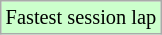<table class="wikitable sortable" style="font-size: 85%;">
<tr style="background:#ccffcc;">
<td>Fastest session lap</td>
</tr>
</table>
